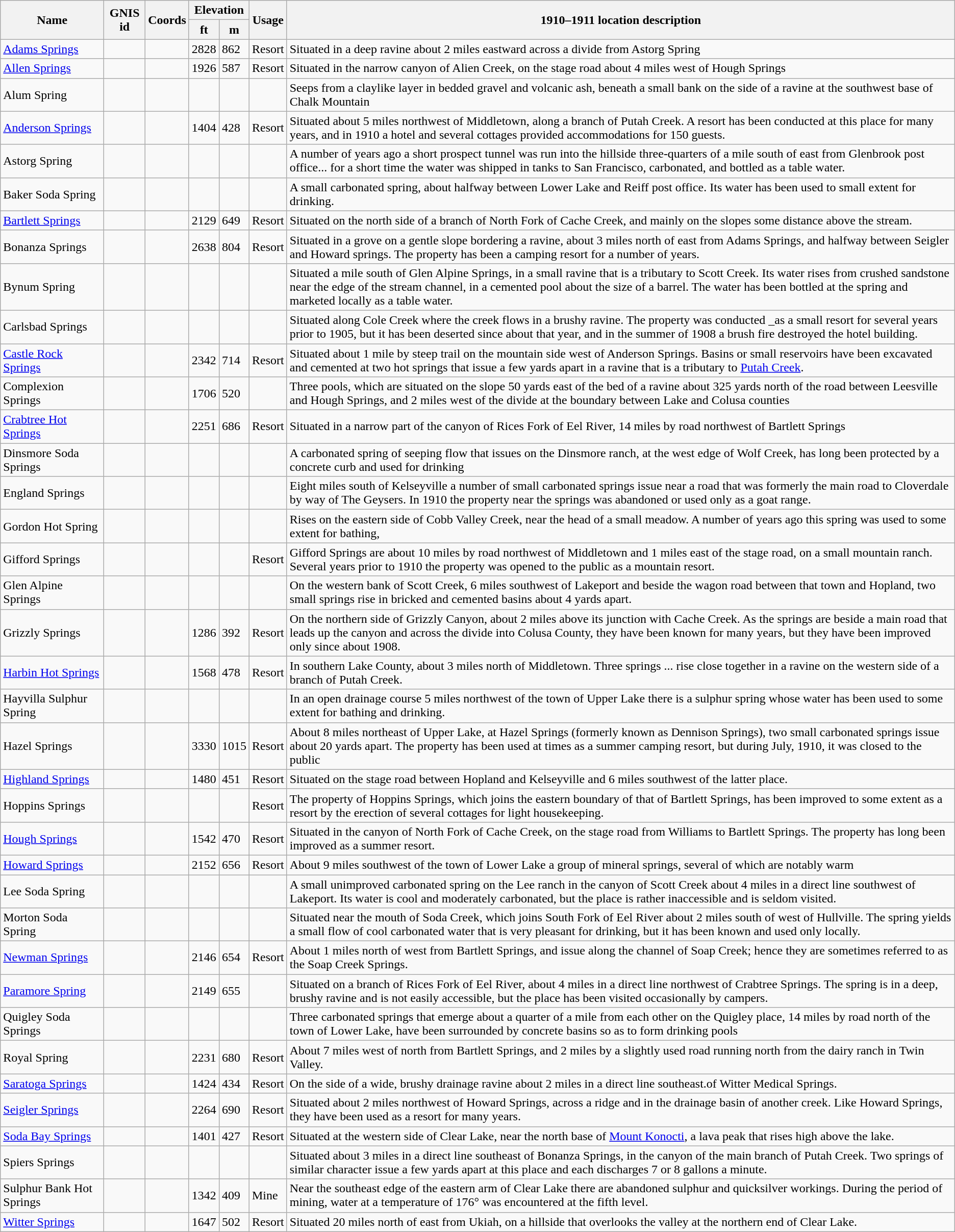<table class="wikitable sortable">
<tr>
<th rowspan=2 style="width:8em;">Name</th>
<th rowspan=2>GNIS id</th>
<th rowspan=2>Coords</th>
<th colspan=2>Elevation</th>
<th rowspan=2>Usage</th>
<th rowspan=2>1910–1911 location description</th>
</tr>
<tr>
<th>ft</th>
<th>m</th>
</tr>
<tr>
<td><a href='#'>Adams Springs</a></td>
<td></td>
<td></td>
<td>2828</td>
<td>862</td>
<td>Resort</td>
<td>Situated in a deep ravine about 2 miles eastward across a divide from Astorg Spring</td>
</tr>
<tr>
<td><a href='#'>Allen Springs</a></td>
<td></td>
<td></td>
<td>1926</td>
<td>587</td>
<td>Resort</td>
<td>Situated in the narrow canyon of Alien Creek, on the stage road about 4 miles west of Hough Springs</td>
</tr>
<tr>
<td>Alum Spring</td>
<td></td>
<td></td>
<td></td>
<td></td>
<td></td>
<td>Seeps from a claylike layer in bedded gravel and volcanic ash, beneath a small bank on the side of a ravine at the southwest base of Chalk Mountain</td>
</tr>
<tr>
<td><a href='#'>Anderson Springs</a></td>
<td></td>
<td></td>
<td>1404</td>
<td>428</td>
<td>Resort</td>
<td>Situated about 5 miles northwest of Middletown, along a branch of Putah Creek. A resort has been conducted at this place for many years, and in 1910 a hotel and several cottages provided accommodations for 150 guests.</td>
</tr>
<tr>
<td>Astorg Spring</td>
<td></td>
<td></td>
<td></td>
<td></td>
<td></td>
<td>A number of years ago a short prospect tunnel was run into the hillside three-quarters of a mile south of east from Glenbrook post office... for a short time the water was shipped in tanks to San Francisco, carbonated, and bottled as a table water.</td>
</tr>
<tr>
<td>Baker Soda Spring</td>
<td></td>
<td></td>
<td></td>
<td></td>
<td></td>
<td>A small carbonated spring, about halfway between Lower Lake and Reiff post office. Its water has been used to small extent for drinking.</td>
</tr>
<tr>
<td><a href='#'>Bartlett Springs</a></td>
<td></td>
<td></td>
<td>2129</td>
<td>649</td>
<td>Resort</td>
<td>Situated on the north side of a branch of North Fork of Cache Creek, and mainly on the slopes some distance above the stream.</td>
</tr>
<tr>
<td>Bonanza Springs</td>
<td></td>
<td></td>
<td>2638</td>
<td>804</td>
<td>Resort</td>
<td>Situated in a grove on a gentle slope bordering a ravine, about 3 miles north of east from Adams Springs, and halfway between Seigler and Howard springs. The property has been a camping resort for a number of years.</td>
</tr>
<tr>
<td>Bynum Spring</td>
<td></td>
<td></td>
<td></td>
<td></td>
<td></td>
<td>Situated a mile south of Glen Alpine Springs, in a small ravine that is a tributary to Scott Creek. Its water rises from crushed sandstone near the edge of the stream channel, in a cemented pool about the size of a barrel. The water has been bottled at the spring and marketed locally as a table water.</td>
</tr>
<tr>
<td>Carlsbad Springs</td>
<td></td>
<td></td>
<td></td>
<td></td>
<td></td>
<td>Situated along Cole Creek where the creek flows in a brushy ravine. The property was conducted _as a small resort for several years prior to 1905, but it has been deserted since about that year, and in the summer of 1908 a brush fire destroyed the hotel building.</td>
</tr>
<tr>
<td><a href='#'>Castle Rock Springs</a></td>
<td></td>
<td></td>
<td>2342</td>
<td>714</td>
<td>Resort</td>
<td>Situated about 1 mile by steep trail on the mountain side west of Anderson Springs. Basins or small reservoirs have been excavated and cemented at two hot springs that issue a few yards apart in a ravine that is a tributary to <a href='#'>Putah Creek</a>.</td>
</tr>
<tr>
<td>Complexion Springs</td>
<td></td>
<td></td>
<td>1706</td>
<td>520</td>
<td></td>
<td>Three pools, which are situated on the slope 50 yards east of the bed of a ravine about 325 yards north of the road between Leesville and Hough Springs, and 2 miles west of the divide at the boundary between Lake and Colusa counties</td>
</tr>
<tr>
<td><a href='#'>Crabtree Hot Springs</a></td>
<td></td>
<td></td>
<td>2251</td>
<td>686</td>
<td>Resort</td>
<td>Situated in a narrow part of the canyon of Rices Fork of Eel River, 14 miles by road northwest of Bartlett Springs</td>
</tr>
<tr>
<td>Dinsmore Soda Springs</td>
<td></td>
<td></td>
<td></td>
<td></td>
<td></td>
<td>A carbonated spring of seeping flow that issues on the Dinsmore ranch, at the west edge of Wolf Creek, has long been protected by a concrete curb and used for drinking</td>
</tr>
<tr>
<td>England Springs</td>
<td></td>
<td></td>
<td></td>
<td></td>
<td></td>
<td>Eight miles south of Kelseyville a number of small carbonated springs issue near a road that was formerly the main road to Cloverdale by way of The Geysers. In 1910 the property near the springs was abandoned or used only as a goat range.</td>
</tr>
<tr>
<td>Gordon Hot Spring</td>
<td></td>
<td></td>
<td></td>
<td></td>
<td></td>
<td>Rises on the eastern side of Cobb Valley Creek, near the head of a small meadow. A number of years ago this spring was used to some extent for bathing,</td>
</tr>
<tr>
<td>Gifford Springs</td>
<td></td>
<td></td>
<td></td>
<td></td>
<td>Resort</td>
<td>Gifford Springs are about 10 miles by road northwest of Middletown and 1 miles east of the stage road, on a small mountain ranch. Several years prior to 1910 the property was opened to the public as a mountain resort.</td>
</tr>
<tr>
<td>Glen Alpine Springs</td>
<td></td>
<td></td>
<td></td>
<td></td>
<td></td>
<td>On the western bank of Scott Creek, 6 miles southwest of Lakeport and beside the wagon road between that town and Hopland, two small springs rise in bricked and cemented basins about 4 yards apart.</td>
</tr>
<tr>
<td>Grizzly Springs</td>
<td></td>
<td></td>
<td>1286</td>
<td>392</td>
<td>Resort</td>
<td>On the northern side of Grizzly Canyon, about 2 miles above its junction with Cache Creek. As the springs are beside a main road that leads up the canyon and across the divide into Colusa County, they have been known for many years, but they have been improved only since about 1908.</td>
</tr>
<tr>
<td><a href='#'>Harbin Hot Springs</a></td>
<td></td>
<td></td>
<td>1568</td>
<td>478</td>
<td>Resort</td>
<td>In southern Lake County, about 3  miles north of Middletown. Three springs ... rise close together in a ravine on the western side of a branch of Putah Creek.</td>
</tr>
<tr>
<td>Hayvilla Sulphur Spring</td>
<td></td>
<td></td>
<td></td>
<td></td>
<td></td>
<td>In an open drainage course 5 miles northwest of the town of Upper Lake there is a sulphur spring whose water has been used to some extent for bathing and drinking.</td>
</tr>
<tr>
<td>Hazel Springs</td>
<td></td>
<td></td>
<td>3330</td>
<td>1015</td>
<td>Resort</td>
<td>About 8 miles northeast of Upper Lake, at Hazel Springs (formerly known as Dennison Springs), two small carbonated springs issue about 20 yards apart. The property has been used at times as a summer camping resort, but during July, 1910, it was closed to the public</td>
</tr>
<tr>
<td><a href='#'>Highland Springs</a></td>
<td></td>
<td></td>
<td>1480</td>
<td>451</td>
<td>Resort</td>
<td>Situated on the stage road between Hopland and Kelseyville and 6 miles southwest of the latter place.</td>
</tr>
<tr>
<td>Hoppins Springs</td>
<td></td>
<td></td>
<td></td>
<td></td>
<td>Resort</td>
<td>The property of Hoppins Springs, which joins the eastern boundary of that of Bartlett Springs, has been improved to some extent as a resort by the erection of several cottages for light housekeeping.</td>
</tr>
<tr>
<td><a href='#'>Hough Springs</a></td>
<td></td>
<td></td>
<td>1542</td>
<td>470</td>
<td>Resort</td>
<td>Situated in the canyon of North Fork of Cache Creek, on the stage road from Williams to Bartlett Springs. The property has long been improved as a summer resort.</td>
</tr>
<tr>
<td><a href='#'>Howard Springs</a></td>
<td></td>
<td></td>
<td>2152</td>
<td>656</td>
<td>Resort</td>
<td>About 9 miles southwest of the town of Lower Lake a group of mineral springs, several of which are notably warm</td>
</tr>
<tr>
<td>Lee Soda Spring</td>
<td></td>
<td></td>
<td></td>
<td></td>
<td></td>
<td>A small unimproved carbonated spring on the Lee ranch in the canyon of Scott Creek about 4 miles in a direct line southwest of Lakeport. Its water is cool and moderately carbonated, but the place is rather inaccessible and is seldom visited.</td>
</tr>
<tr>
<td>Morton Soda Spring</td>
<td></td>
<td></td>
<td></td>
<td></td>
<td></td>
<td>Situated near the mouth of Soda Creek, which joins South Fork of Eel River about 2 miles south of west of Hullville. The spring yields a small flow of cool carbonated water that is very pleasant for drinking, but it has been known and used only locally.</td>
</tr>
<tr>
<td><a href='#'>Newman Springs</a></td>
<td></td>
<td></td>
<td>2146</td>
<td>654</td>
<td>Resort</td>
<td>About 1 miles north of west from Bartlett Springs, and issue along the channel of Soap Creek; hence they are sometimes referred to as the Soap Creek Springs.</td>
</tr>
<tr>
<td><a href='#'>Paramore Spring</a> </td>
<td></td>
<td></td>
<td>2149</td>
<td>655</td>
<td></td>
<td>Situated on a branch of Rices Fork of Eel River, about 4 miles in a direct line northwest of Crabtree Springs. The spring is in a deep, brushy ravine and is not easily accessible, but the place has been visited occasionally by campers.</td>
</tr>
<tr>
<td>Quigley Soda Springs</td>
<td></td>
<td></td>
<td></td>
<td></td>
<td></td>
<td>Three carbonated springs that emerge about a quarter of a mile from each other on the Quigley place, 14 miles by road north of the town of Lower Lake, have been surrounded by concrete basins so as to form drinking pools</td>
</tr>
<tr>
<td>Royal Spring</td>
<td></td>
<td></td>
<td>2231</td>
<td>680</td>
<td>Resort</td>
<td>About 7 miles west of north from Bartlett Springs, and 2 miles by a slightly used road running north from the dairy ranch in Twin Valley.</td>
</tr>
<tr>
<td><a href='#'>Saratoga Springs</a></td>
<td></td>
<td></td>
<td>1424</td>
<td>434</td>
<td>Resort</td>
<td>On the side of a wide, brushy drainage ravine about 2 miles in a direct line southeast.of Witter Medical Springs.</td>
</tr>
<tr>
<td><a href='#'>Seigler Springs</a></td>
<td></td>
<td></td>
<td>2264</td>
<td>690</td>
<td>Resort</td>
<td>Situated about 2 miles northwest of Howard Springs, across a ridge and in the drainage basin of another creek. Like Howard Springs, they have been used as a resort for many years.</td>
</tr>
<tr>
<td><a href='#'>Soda Bay Springs</a></td>
<td></td>
<td></td>
<td>1401</td>
<td>427</td>
<td>Resort</td>
<td>Situated at the western side of Clear Lake, near the north base of <a href='#'>Mount Konocti</a>, a lava peak that rises high above the lake.</td>
</tr>
<tr>
<td>Spiers Springs</td>
<td></td>
<td></td>
<td></td>
<td></td>
<td></td>
<td>Situated about 3 miles in a direct line southeast of Bonanza Springs, in the canyon of the main branch of Putah Creek. Two springs of similar character issue a few yards apart at this place and each discharges 7 or 8 gallons a minute.</td>
</tr>
<tr>
<td>Sulphur Bank Hot Springs</td>
<td></td>
<td></td>
<td>1342</td>
<td>409</td>
<td>Mine</td>
<td>Near the southeast edge of the eastern arm of Clear Lake there are abandoned sulphur and quicksilver workings. During the period of mining, water at a temperature of 176° was encountered at the fifth level.</td>
</tr>
<tr>
<td><a href='#'>Witter Springs</a></td>
<td></td>
<td></td>
<td>1647</td>
<td>502</td>
<td>Resort</td>
<td>Situated 20 miles north of east from Ukiah, on a hillside that overlooks the valley at the northern end of Clear Lake.</td>
</tr>
</table>
